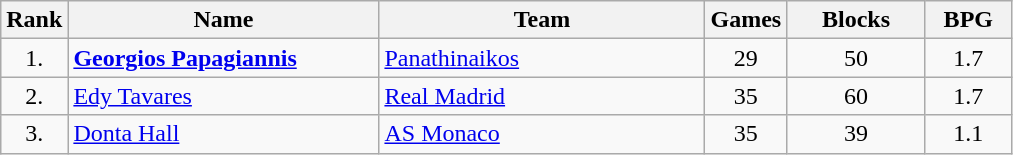<table class="wikitable" style="text-align: center;">
<tr>
<th>Rank</th>
<th width=200>Name</th>
<th width=210>Team</th>
<th>Games</th>
<th width=85>Blocks</th>
<th width=50>BPG</th>
</tr>
<tr>
<td>1.</td>
<td align="left"> <strong><a href='#'>Georgios Papagiannis</a></strong></td>
<td align="left"> <a href='#'>Panathinaikos</a></td>
<td>29</td>
<td>50</td>
<td>1.7</td>
</tr>
<tr>
<td>2.</td>
<td align="left"> <a href='#'>Edy Tavares</a></td>
<td align="left"> <a href='#'>Real Madrid</a></td>
<td>35</td>
<td>60</td>
<td>1.7</td>
</tr>
<tr>
<td>3.</td>
<td align="left"> <a href='#'>Donta Hall</a></td>
<td align="left"> <a href='#'>AS Monaco</a></td>
<td>35</td>
<td>39</td>
<td>1.1</td>
</tr>
</table>
